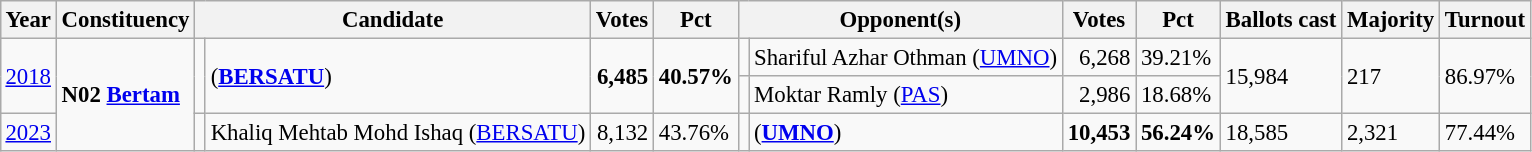<table class="wikitable" style="margin:0.5em ; font-size:95%">
<tr>
<th>Year</th>
<th>Constituency</th>
<th colspan="2">Candidate</th>
<th>Votes</th>
<th>Pct</th>
<th colspan="2">Opponent(s)</th>
<th>Votes</th>
<th>Pct</th>
<th>Ballots cast</th>
<th>Majority</th>
<th>Turnout</th>
</tr>
<tr>
<td rowspan="2"><a href='#'>2018</a></td>
<td rowspan="4"><strong>N02 <a href='#'>Bertam</a></strong></td>
<td rowspan="2" ></td>
<td rowspan="2"> (<a href='#'><strong>BERSATU</strong></a>)</td>
<td rowspan="2" style="text-align:right;"><strong>6,485</strong></td>
<td rowspan="2"><strong>40.57%</strong></td>
<td></td>
<td>Shariful Azhar Othman (<a href='#'>UMNO</a>)</td>
<td style="text-align:right;">6,268</td>
<td>39.21%</td>
<td rowspan="2">15,984</td>
<td rowspan="2">217</td>
<td rowspan="2">86.97%</td>
</tr>
<tr>
<td></td>
<td>Moktar Ramly (<a href='#'>PAS</a>)</td>
<td style="text-align:right;">2,986</td>
<td>18.68%</td>
</tr>
<tr>
<td><a href='#'>2023</a></td>
<td bgcolor=></td>
<td>Khaliq Mehtab Mohd Ishaq (<a href='#'>BERSATU</a>)</td>
<td style="text-align:right;">8,132</td>
<td>43.76%</td>
<td></td>
<td> (<a href='#'><strong>UMNO</strong></a>)</td>
<td style="text-align:right;"><strong>10,453</strong></td>
<td><strong>56.24%</strong></td>
<td>18,585</td>
<td>2,321</td>
<td>77.44%</td>
</tr>
</table>
